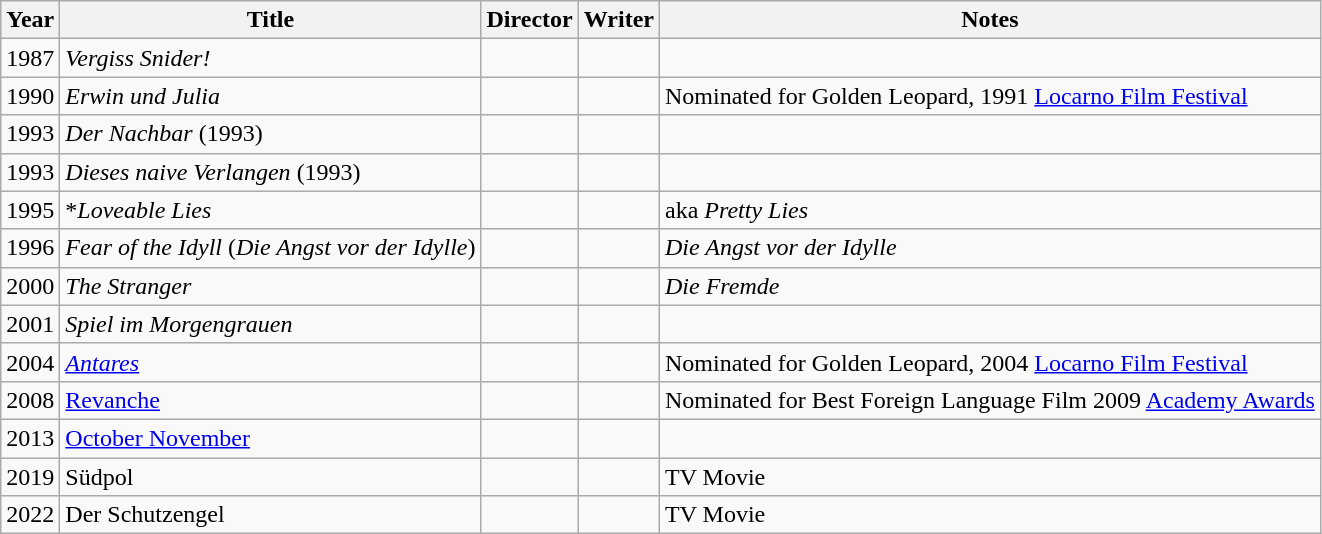<table class="wikitable">
<tr>
<th>Year</th>
<th>Title</th>
<th>Director</th>
<th>Writer</th>
<th>Notes</th>
</tr>
<tr>
<td>1987</td>
<td><em>Vergiss Snider!</em></td>
<td></td>
<td></td>
<td></td>
</tr>
<tr>
<td>1990</td>
<td><em>Erwin und Julia</em></td>
<td></td>
<td></td>
<td>Nominated for Golden Leopard, 1991 <a href='#'>Locarno Film Festival</a></td>
</tr>
<tr>
<td>1993</td>
<td><em>Der Nachbar</em> (1993)</td>
<td></td>
<td></td>
<td></td>
</tr>
<tr>
<td>1993</td>
<td><em>Dieses naive Verlangen</em> (1993)</td>
<td></td>
<td></td>
<td></td>
</tr>
<tr>
<td>1995</td>
<td>*<em>Loveable Lies</em></td>
<td></td>
<td></td>
<td>aka <em>Pretty Lies</em></td>
</tr>
<tr>
<td>1996</td>
<td><em>Fear of the Idyll</em> (<em>Die Angst vor der Idylle</em>)</td>
<td></td>
<td></td>
<td><em>Die Angst vor der Idylle</em></td>
</tr>
<tr>
<td>2000</td>
<td><em>The Stranger</em></td>
<td></td>
<td></td>
<td><em>Die Fremde</em></td>
</tr>
<tr>
<td>2001</td>
<td><em>Spiel im Morgengrauen </em></td>
<td></td>
<td></td>
<td></td>
</tr>
<tr>
<td>2004</td>
<td><em><a href='#'>Antares</a></em></td>
<td></td>
<td></td>
<td>Nominated for Golden Leopard, 2004 <a href='#'>Locarno Film Festival</a></td>
</tr>
<tr>
<td>2008</td>
<td><a href='#'>Revanche</a><em></td>
<td></td>
<td></td>
<td>Nominated for Best Foreign Language Film 2009 <a href='#'>Academy Awards</a></td>
</tr>
<tr>
<td>2013</td>
<td></em><a href='#'>October November</a><em></td>
<td></td>
<td></td>
<td></td>
</tr>
<tr>
<td>2019</td>
<td></em>Südpol<em></td>
<td></td>
<td></td>
<td>TV Movie</td>
</tr>
<tr>
<td>2022</td>
<td></em>Der Schutzengel<em></td>
<td></td>
<td></td>
<td>TV Movie</td>
</tr>
</table>
